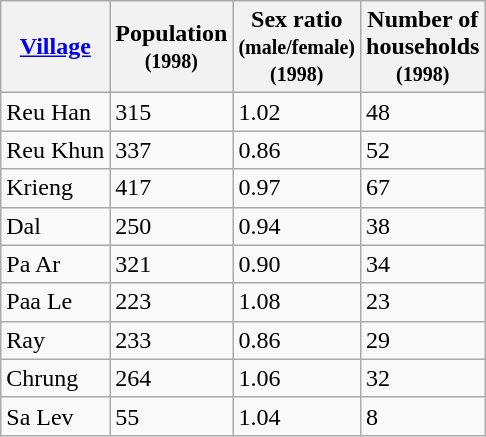<table class="wikitable">
<tr>
<th><a href='#'>Village</a></th>
<th>Population<br><small>(1998)</small></th>
<th>Sex ratio<br><small>(male/female)</small><br><small>(1998)</small></th>
<th>Number of<br>households<br><small>(1998)</small></th>
</tr>
<tr>
<td>Reu Han</td>
<td>315</td>
<td>1.02</td>
<td>48</td>
</tr>
<tr>
<td>Reu Khun</td>
<td>337</td>
<td>0.86</td>
<td>52</td>
</tr>
<tr>
<td>Krieng</td>
<td>417</td>
<td>0.97</td>
<td>67</td>
</tr>
<tr>
<td>Dal</td>
<td>250</td>
<td>0.94</td>
<td>38</td>
</tr>
<tr>
<td>Pa Ar</td>
<td>321</td>
<td>0.90</td>
<td>34</td>
</tr>
<tr>
<td>Paa Le</td>
<td>223</td>
<td>1.08</td>
<td>23</td>
</tr>
<tr>
<td>Ray</td>
<td>233</td>
<td>0.86</td>
<td>29</td>
</tr>
<tr>
<td>Chrung</td>
<td>264</td>
<td>1.06</td>
<td>32</td>
</tr>
<tr>
<td>Sa Lev</td>
<td>55</td>
<td>1.04</td>
<td>8</td>
</tr>
</table>
